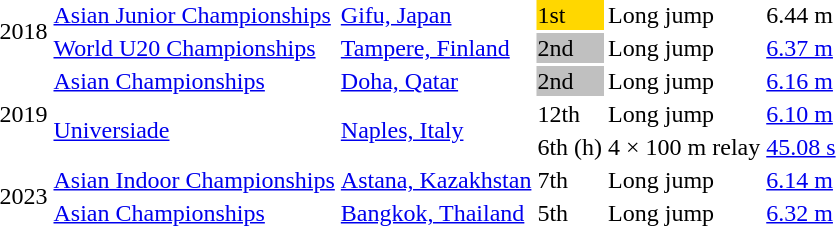<table>
<tr>
<td rowspan=2>2018</td>
<td><a href='#'>Asian Junior Championships</a></td>
<td><a href='#'>Gifu, Japan</a></td>
<td bgcolor=gold>1st</td>
<td>Long jump</td>
<td>6.44 m</td>
</tr>
<tr>
<td><a href='#'>World U20 Championships</a></td>
<td><a href='#'>Tampere, Finland</a></td>
<td bgcolor=silver>2nd</td>
<td>Long jump</td>
<td><a href='#'>6.37 m</a></td>
</tr>
<tr>
<td rowspan=3>2019</td>
<td><a href='#'>Asian Championships</a></td>
<td><a href='#'>Doha, Qatar</a></td>
<td bgcolor=silver>2nd</td>
<td>Long jump</td>
<td><a href='#'>6.16 m</a></td>
</tr>
<tr>
<td rowspan=2><a href='#'>Universiade</a></td>
<td rowspan=2><a href='#'>Naples, Italy</a></td>
<td>12th</td>
<td>Long jump</td>
<td><a href='#'>6.10 m</a></td>
</tr>
<tr>
<td>6th (h)</td>
<td>4 × 100 m relay</td>
<td><a href='#'>45.08 s</a></td>
</tr>
<tr>
<td rowspan=2>2023</td>
<td><a href='#'>Asian Indoor Championships</a></td>
<td><a href='#'>Astana, Kazakhstan</a></td>
<td>7th</td>
<td>Long jump</td>
<td><a href='#'>6.14 m</a></td>
</tr>
<tr>
<td><a href='#'>Asian  Championships</a></td>
<td><a href='#'>Bangkok, Thailand</a></td>
<td>5th</td>
<td>Long jump</td>
<td><a href='#'>6.32 m</a></td>
</tr>
</table>
